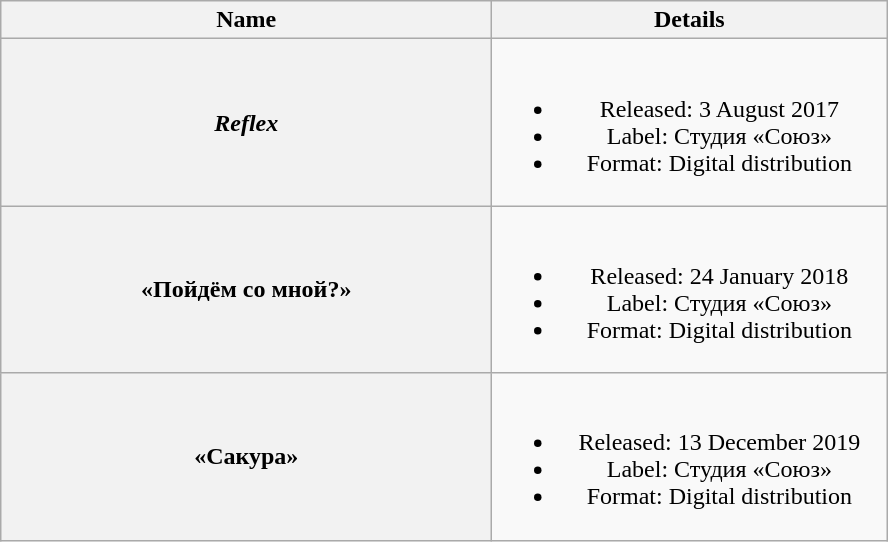<table class="wikitable plainrowheaders" style="text-align:center;">
<tr>
<th scope="col" style="width:20em;">Name</th>
<th scope="col" style="width:16em;">Details</th>
</tr>
<tr>
<th><em>Reflex</em></th>
<td><br><ul><li>Released: 3 August 2017</li><li>Label: Студия «Союз»</li><li>Format: Digital distribution</li></ul></td>
</tr>
<tr>
<th>«Пойдём со мной?»</th>
<td><br><ul><li>Released: 24 January 2018</li><li>Label: Студия «Союз»</li><li>Format: Digital distribution</li></ul></td>
</tr>
<tr>
<th>«Сакура»</th>
<td><br><ul><li>Released: 13 December 2019</li><li>Label: Студия «Союз»</li><li>Format: Digital distribution</li></ul></td>
</tr>
</table>
